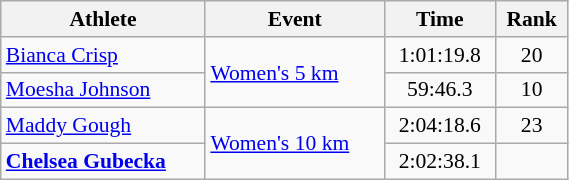<table class="wikitable" style="text-align:center; font-size:90%; width:30%;">
<tr>
<th>Athlete</th>
<th>Event</th>
<th>Time</th>
<th>Rank</th>
</tr>
<tr>
<td align=left><a href='#'>Bianca Crisp</a></td>
<td align=left rowspan=2><a href='#'>Women's 5 km</a></td>
<td>1:01:19.8</td>
<td>20</td>
</tr>
<tr>
<td align=left><a href='#'>Moesha Johnson</a></td>
<td>59:46.3</td>
<td>10</td>
</tr>
<tr>
<td align=left><a href='#'>Maddy Gough</a></td>
<td align=left rowspan=2><a href='#'>Women's 10 km</a></td>
<td>2:04:18.6</td>
<td>23</td>
</tr>
<tr>
<td align=left><strong><a href='#'>Chelsea Gubecka</a></strong></td>
<td>2:02:38.1</td>
<td></td>
</tr>
</table>
